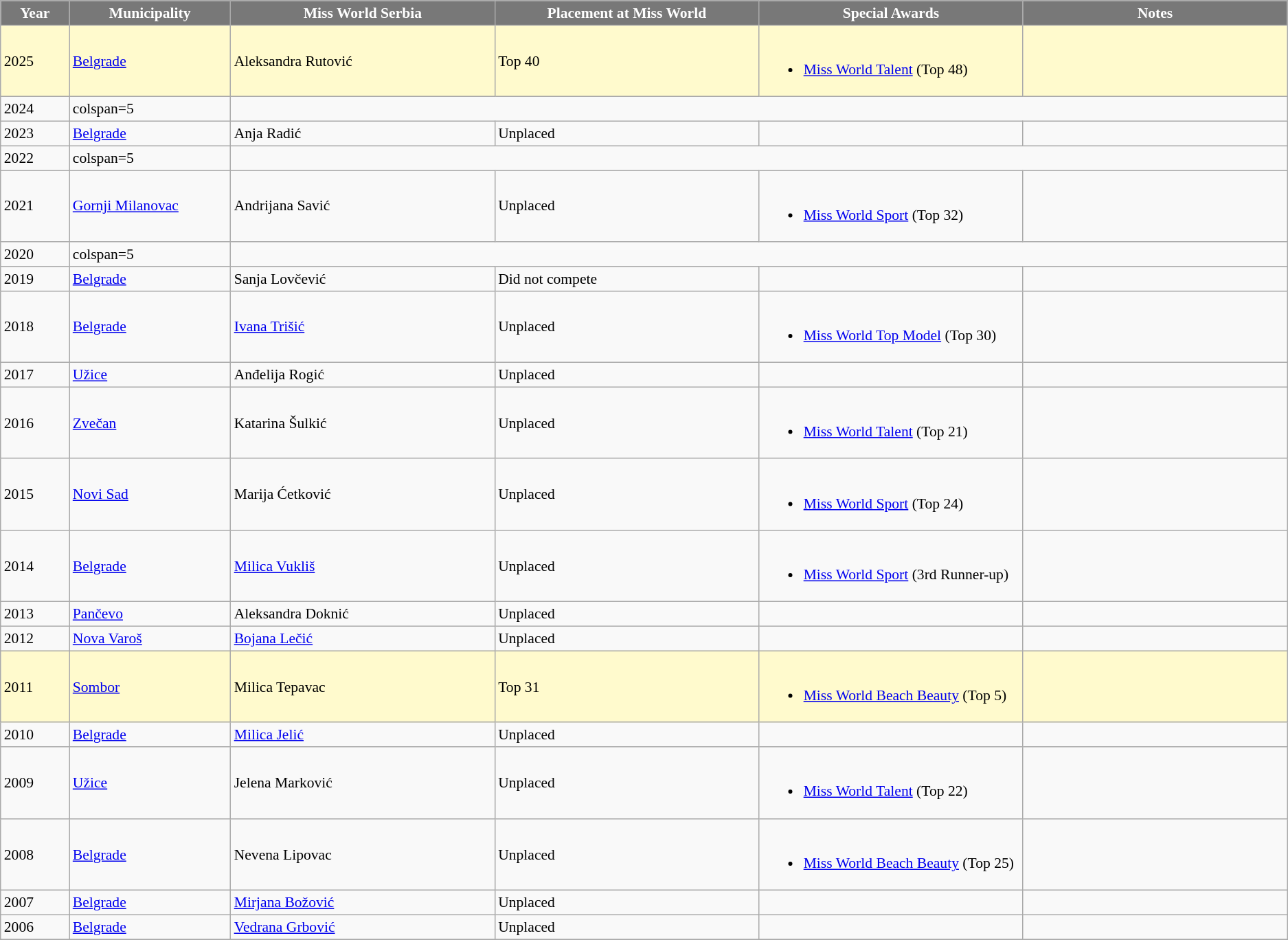<table class="wikitable " style="font-size: 90%;">
<tr>
<th width="60" style="background-color:#787878;color:#FFFFFF;">Year</th>
<th width="150" style="background-color:#787878;color:#FFFFFF;">Municipality</th>
<th width="250" style="background-color:#787878;color:#FFFFFF;">Miss World Serbia</th>
<th width="250" style="background-color:#787878;color:#FFFFFF;">Placement at Miss World</th>
<th width="250" style="background-color:#787878;color:#FFFFFF;">Special Awards</th>
<th width="250" style="background-color:#787878;color:#FFFFFF;">Notes</th>
</tr>
<tr style="background-color:#FFFACD;">
<td>2025</td>
<td><a href='#'>Belgrade</a></td>
<td>Aleksandra Rutović</td>
<td>Top 40</td>
<td align="left"><br><ul><li><a href='#'>Miss World Talent</a> (Top 48)</li></ul></td>
<td></td>
</tr>
<tr>
<td>2024</td>
<td>colspan=5 </td>
</tr>
<tr>
<td>2023</td>
<td><a href='#'>Belgrade</a></td>
<td>Anja Radić</td>
<td>Unplaced</td>
<td></td>
<td></td>
</tr>
<tr>
<td>2022</td>
<td>colspan=5 </td>
</tr>
<tr>
<td>2021</td>
<td><a href='#'>Gornji Milanovac</a></td>
<td>Andrijana Savić</td>
<td>Unplaced</td>
<td align="left"><br><ul><li><a href='#'>Miss World Sport</a> (Top 32)</li></ul></td>
<td></td>
</tr>
<tr>
<td>2020</td>
<td>colspan=5 </td>
</tr>
<tr>
<td>2019</td>
<td><a href='#'>Belgrade</a></td>
<td>Sanja Lovčević</td>
<td>Did not compete</td>
<td></td>
<td></td>
</tr>
<tr>
<td>2018</td>
<td><a href='#'>Belgrade</a></td>
<td><a href='#'>Ivana Trišić</a></td>
<td>Unplaced</td>
<td align="left"><br><ul><li><a href='#'>Miss World Top Model</a> (Top 30)</li></ul></td>
<td></td>
</tr>
<tr>
<td>2017</td>
<td><a href='#'>Užice</a></td>
<td>Anđelija Rogić</td>
<td>Unplaced</td>
<td></td>
<td></td>
</tr>
<tr>
<td>2016</td>
<td><a href='#'>Zvečan</a></td>
<td>Katarina Šulkić</td>
<td>Unplaced</td>
<td align="left"><br><ul><li><a href='#'>Miss World Talent</a> (Top 21)</li></ul></td>
<td></td>
</tr>
<tr>
<td>2015</td>
<td><a href='#'>Novi Sad</a></td>
<td>Marija Ćetković</td>
<td>Unplaced</td>
<td align="left"><br><ul><li><a href='#'>Miss World Sport</a> (Top 24)</li></ul></td>
<td></td>
</tr>
<tr>
<td>2014</td>
<td><a href='#'>Belgrade</a></td>
<td><a href='#'>Milica Vukliš</a></td>
<td>Unplaced</td>
<td align="left"><br><ul><li><a href='#'>Miss World Sport</a> (3rd Runner-up)</li></ul></td>
<td></td>
</tr>
<tr>
<td>2013</td>
<td><a href='#'>Pančevo</a></td>
<td>Aleksandra Doknić</td>
<td>Unplaced</td>
<td></td>
<td></td>
</tr>
<tr>
<td>2012</td>
<td><a href='#'>Nova Varoš</a></td>
<td><a href='#'>Bojana Lečić</a></td>
<td>Unplaced</td>
<td></td>
<td></td>
</tr>
<tr style="background-color:#FFFACD;">
<td>2011</td>
<td><a href='#'>Sombor</a></td>
<td>Milica Tepavac</td>
<td>Top 31</td>
<td align="left"><br><ul><li><a href='#'>Miss World Beach Beauty</a> (Top 5)</li></ul></td>
<td></td>
</tr>
<tr>
<td>2010</td>
<td><a href='#'>Belgrade</a></td>
<td><a href='#'>Milica Jelić</a></td>
<td>Unplaced</td>
<td></td>
<td></td>
</tr>
<tr>
<td>2009</td>
<td><a href='#'>Užice</a></td>
<td>Jelena Marković</td>
<td>Unplaced</td>
<td align="left"><br><ul><li><a href='#'>Miss World Talent</a> (Top 22)</li></ul></td>
<td></td>
</tr>
<tr>
<td>2008</td>
<td><a href='#'>Belgrade</a></td>
<td>Nevena Lipovac</td>
<td>Unplaced</td>
<td align="left"><br><ul><li><a href='#'>Miss World Beach Beauty</a> (Top 25)</li></ul></td>
<td></td>
</tr>
<tr>
<td>2007</td>
<td><a href='#'>Belgrade</a></td>
<td><a href='#'>Mirjana Božović</a></td>
<td>Unplaced</td>
<td></td>
<td></td>
</tr>
<tr>
<td>2006</td>
<td><a href='#'>Belgrade</a></td>
<td><a href='#'>Vedrana Grbović</a></td>
<td>Unplaced</td>
<td></td>
<td></td>
</tr>
<tr>
</tr>
</table>
